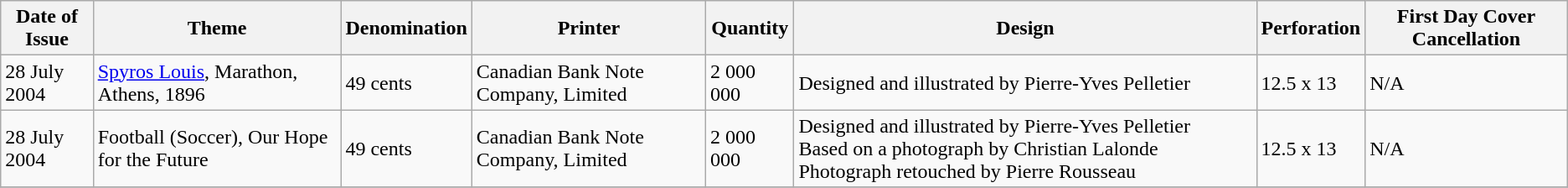<table class="wikitable sortable">
<tr>
<th>Date of Issue</th>
<th>Theme</th>
<th>Denomination</th>
<th>Printer</th>
<th>Quantity</th>
<th>Design</th>
<th>Perforation</th>
<th>First Day Cover Cancellation</th>
</tr>
<tr>
<td>28 July 2004</td>
<td><a href='#'>Spyros Louis</a>, Marathon, Athens, 1896</td>
<td>49 cents</td>
<td>Canadian Bank Note Company, Limited</td>
<td>2 000 000</td>
<td>Designed and illustrated by Pierre-Yves Pelletier</td>
<td>12.5 x 13</td>
<td>N/A</td>
</tr>
<tr>
<td>28 July 2004</td>
<td>Football (Soccer), Our Hope for the Future</td>
<td>49 cents</td>
<td>Canadian Bank Note Company, Limited</td>
<td>2 000 000</td>
<td>Designed and illustrated by Pierre-Yves Pelletier<br>Based on a photograph by Christian Lalonde
Photograph retouched by Pierre Rousseau</td>
<td>12.5 x 13</td>
<td>N/A</td>
</tr>
<tr>
</tr>
</table>
